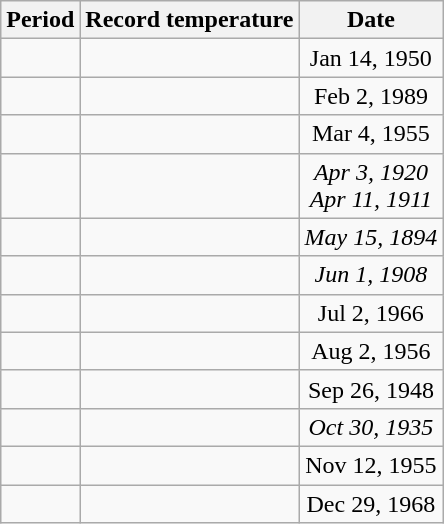<table class="wikitable mw-collapsible sortable" style="text-align:center;">
<tr>
<th>Period</th>
<th>Record temperature</th>
<th>Date</th>
</tr>
<tr>
<td></td>
<td></td>
<td>Jan 14, 1950</td>
</tr>
<tr>
<td></td>
<td></td>
<td>Feb 2, 1989</td>
</tr>
<tr>
<td></td>
<td></td>
<td>Mar 4, 1955</td>
</tr>
<tr>
<td></td>
<td></td>
<td data-sort-value="Apr 3, 1920"><em>Apr 3, 1920</em><br><em>Apr 11, 1911</em></td>
</tr>
<tr>
<td></td>
<td></td>
<td><em>May 15, 1894</em></td>
</tr>
<tr>
<td></td>
<td></td>
<td><em>Jun 1, 1908</em></td>
</tr>
<tr>
<td></td>
<td></td>
<td>Jul 2, 1966</td>
</tr>
<tr>
<td></td>
<td></td>
<td>Aug 2, 1956</td>
</tr>
<tr>
<td></td>
<td></td>
<td>Sep 26, 1948</td>
</tr>
<tr>
<td></td>
<td></td>
<td><em>Oct 30, 1935</em></td>
</tr>
<tr>
<td></td>
<td></td>
<td>Nov 12, 1955</td>
</tr>
<tr>
<td></td>
<td></td>
<td>Dec 29, 1968</td>
</tr>
</table>
